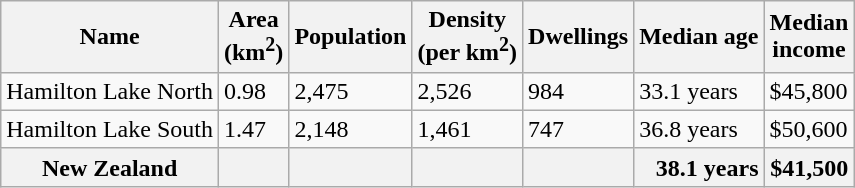<table class="wikitable defaultright col1left">
<tr>
<th>Name</th>
<th>Area<br>(km<sup>2</sup>)</th>
<th>Population</th>
<th>Density<br>(per km<sup>2</sup>)</th>
<th>Dwellings</th>
<th>Median age</th>
<th>Median<br>income</th>
</tr>
<tr>
<td>Hamilton Lake North</td>
<td>0.98</td>
<td>2,475</td>
<td>2,526</td>
<td>984</td>
<td>33.1 years</td>
<td>$45,800</td>
</tr>
<tr>
<td>Hamilton Lake South</td>
<td>1.47</td>
<td>2,148</td>
<td>1,461</td>
<td>747</td>
<td>36.8 years</td>
<td>$50,600</td>
</tr>
<tr>
<th>New Zealand</th>
<th></th>
<th></th>
<th></th>
<th></th>
<th style="text-align:right;">38.1 years</th>
<th style="text-align:right;">$41,500</th>
</tr>
</table>
